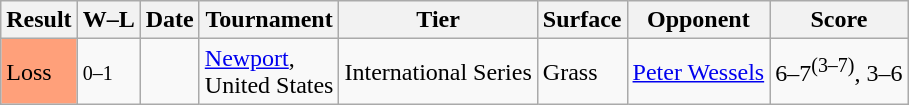<table class="sortable wikitable">
<tr>
<th>Result</th>
<th class="unsortable">W–L</th>
<th>Date</th>
<th>Tournament</th>
<th>Tier</th>
<th>Surface</th>
<th>Opponent</th>
<th class="unsortable">Score</th>
</tr>
<tr>
<td style="background:#ffa07a;">Loss</td>
<td><small>0–1</small></td>
<td><a href='#'></a></td>
<td><a href='#'>Newport</a>, <br>United States</td>
<td>International Series</td>
<td>Grass</td>
<td> <a href='#'>Peter Wessels</a></td>
<td>6–7<sup>(3–7)</sup>, 3–6</td>
</tr>
</table>
